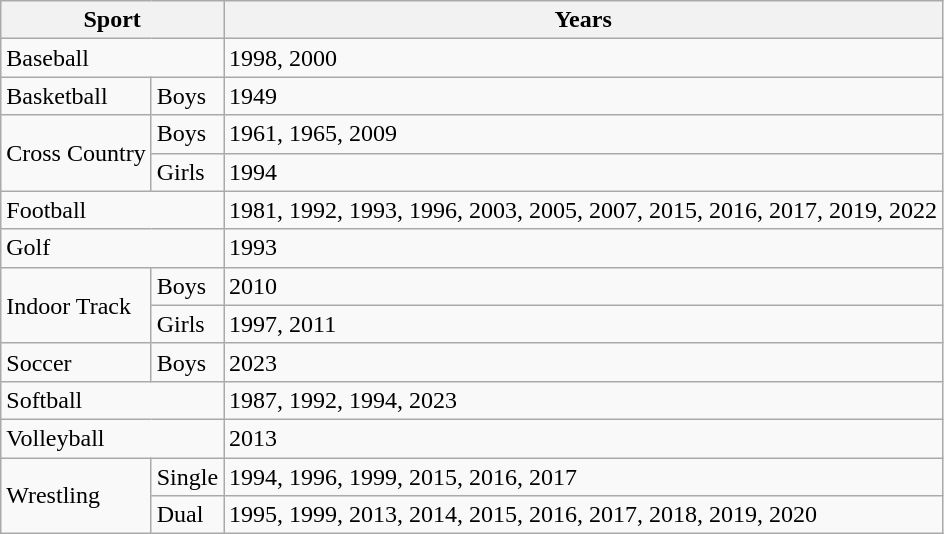<table class="wikitable">
<tr>
<th colspan="2">Sport</th>
<th>Years</th>
</tr>
<tr>
<td colspan="2">Baseball</td>
<td>1998, 2000</td>
</tr>
<tr>
<td>Basketball</td>
<td>Boys</td>
<td>1949</td>
</tr>
<tr>
<td rowspan="2">Cross Country</td>
<td>Boys</td>
<td>1961, 1965, 2009</td>
</tr>
<tr>
<td>Girls</td>
<td>1994</td>
</tr>
<tr>
<td colspan="2">Football</td>
<td>1981, 1992, 1993, 1996, 2003, 2005, 2007, 2015, 2016, 2017, 2019, 2022</td>
</tr>
<tr>
<td colspan="2">Golf</td>
<td>1993</td>
</tr>
<tr>
<td rowspan="2">Indoor Track</td>
<td>Boys</td>
<td>2010</td>
</tr>
<tr>
<td>Girls</td>
<td>1997, 2011</td>
</tr>
<tr>
<td>Soccer</td>
<td>Boys</td>
<td>2023</td>
</tr>
<tr>
<td colspan="2">Softball</td>
<td>1987, 1992, 1994, 2023</td>
</tr>
<tr>
<td colspan="2">Volleyball</td>
<td>2013</td>
</tr>
<tr>
<td rowspan="2">Wrestling</td>
<td>Single</td>
<td>1994, 1996, 1999, 2015, 2016, 2017</td>
</tr>
<tr>
<td>Dual</td>
<td>1995, 1999, 2013, 2014, 2015, 2016, 2017, 2018, 2019, 2020</td>
</tr>
</table>
